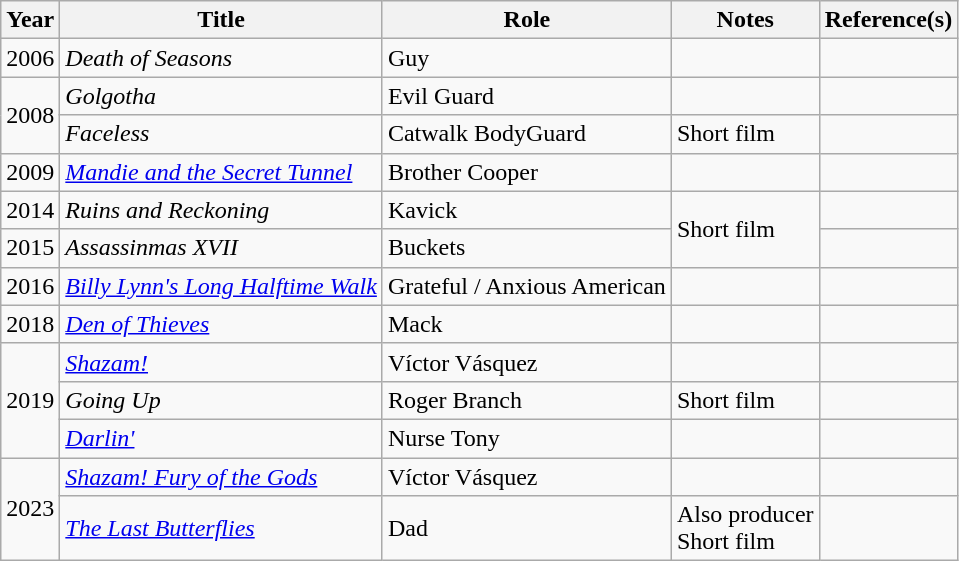<table class="wikitable sortable">
<tr>
<th>Year</th>
<th>Title</th>
<th>Role</th>
<th>Notes</th>
<th scope="col" class="unsortable">Reference(s)</th>
</tr>
<tr>
<td rowspan="1">2006</td>
<td><em>Death of Seasons</em></td>
<td>Guy</td>
<td></td>
<td></td>
</tr>
<tr>
<td rowspan="2">2008</td>
<td><em>Golgotha</em></td>
<td>Evil Guard</td>
<td></td>
<td></td>
</tr>
<tr>
<td><em>Faceless</em></td>
<td>Catwalk BodyGuard</td>
<td>Short film</td>
<td></td>
</tr>
<tr>
<td rowspan="1">2009</td>
<td><em><a href='#'>Mandie and the Secret Tunnel</a></em></td>
<td>Brother Cooper</td>
<td></td>
<td></td>
</tr>
<tr>
<td rowspan="1">2014</td>
<td><em>Ruins and Reckoning</em></td>
<td>Kavick</td>
<td rowspan="2">Short film</td>
<td></td>
</tr>
<tr>
<td rowspan="1">2015</td>
<td><em>Assassinmas XVII</em></td>
<td>Buckets</td>
<td></td>
</tr>
<tr>
<td rowspan="1">2016</td>
<td><em><a href='#'>Billy Lynn's Long Halftime Walk</a></em></td>
<td>Grateful / Anxious American</td>
<td></td>
<td></td>
</tr>
<tr>
<td rowspan="1">2018</td>
<td><em><a href='#'>Den of Thieves</a></em></td>
<td>Mack</td>
<td></td>
<td></td>
</tr>
<tr>
<td rowspan="3">2019</td>
<td><em><a href='#'>Shazam!</a></em></td>
<td>Víctor Vásquez</td>
<td></td>
<td></td>
</tr>
<tr>
<td><em>Going Up </em></td>
<td>Roger Branch</td>
<td>Short film</td>
<td></td>
</tr>
<tr>
<td><em><a href='#'>Darlin'</a></em></td>
<td>Nurse Tony</td>
<td></td>
<td></td>
</tr>
<tr>
<td rowspan="2">2023</td>
<td><em><a href='#'>Shazam! Fury of the Gods</a></em></td>
<td>Víctor Vásquez</td>
<td></td>
<td></td>
</tr>
<tr>
<td><em><a href='#'>The Last Butterflies</a></em></td>
<td>Dad</td>
<td>Also producer<br>Short film</td>
<td></td>
</tr>
</table>
